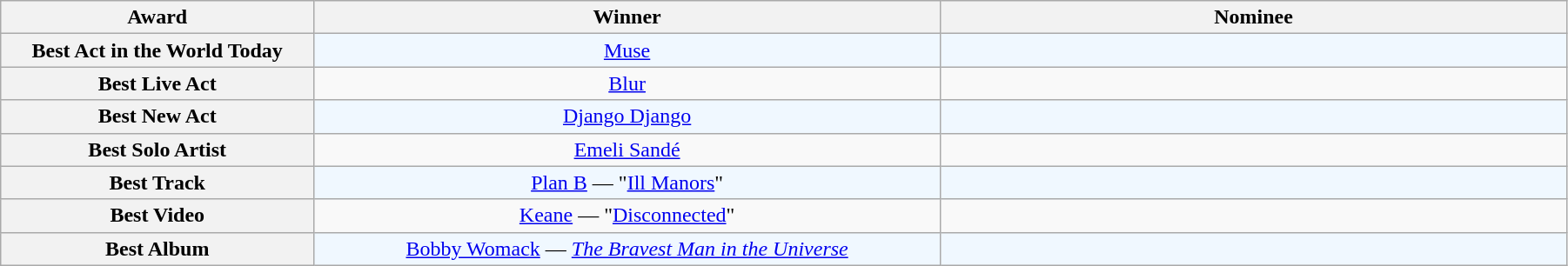<table class="wikitable" rowspan=2 style="text-align: center; width:95%;">
<tr>
<th scope="col" style="width:10%;">Award</th>
<th scope="col" style="width:20%;">Winner</th>
<th scope="col" style="width:20%;">Nominee</th>
</tr>
<tr>
<th scope="row" style="text-align:center">Best Act in the World Today</th>
<td style="background:#F0F8FF"><a href='#'>Muse</a></td>
<td style="background:#F0F8FF; font-size: 85%;"></td>
</tr>
<tr>
<th scope="row" style="text-align:center">Best Live Act</th>
<td><a href='#'>Blur</a></td>
<td style="font-size: 85%;"></td>
</tr>
<tr>
<th scope="row" style="text-align:center">Best New Act</th>
<td style="background:#F0F8FF"><a href='#'>Django Django</a></td>
<td style="background:#F0F8FF; font-size: 85%;"></td>
</tr>
<tr>
<th scope="row" style="text-align:center">Best Solo Artist</th>
<td><a href='#'>Emeli Sandé</a></td>
<td style="font-size: 85%;"></td>
</tr>
<tr>
<th scope="row" style="text-align:center">Best Track</th>
<td style="background:#F0F8FF"><a href='#'>Plan B</a> — "<a href='#'>Ill Manors</a>"</td>
<td style="background:#F0F8FF; font-size: 85%;"></td>
</tr>
<tr>
<th scope="row" style="text-align:center">Best Video</th>
<td><a href='#'>Keane</a> — "<a href='#'>Disconnected</a>"</td>
<td style="font-size: 85%;"></td>
</tr>
<tr>
<th scope="row" style="text-align:center">Best Album</th>
<td style="background:#F0F8FF"><a href='#'>Bobby Womack</a> — <em><a href='#'>The Bravest Man in the Universe</a></em></td>
<td style="background:#F0F8FF; font-size: 85%;"></td>
</tr>
</table>
